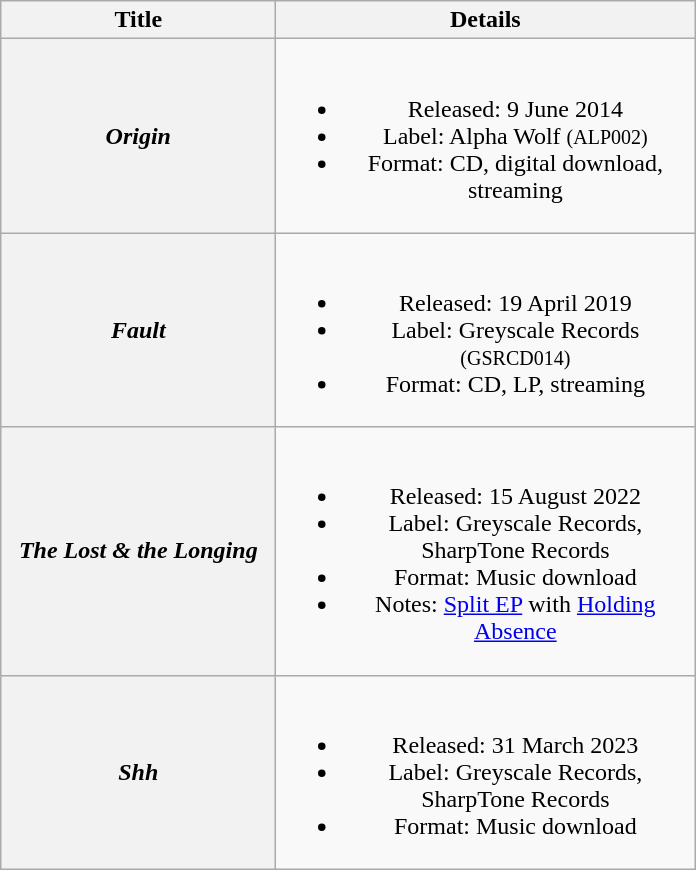<table class="wikitable plainrowheaders" style="text-align:center;" border="1">
<tr>
<th scope="col" style="width:11em;">Title</th>
<th scope="col" style="width:17em;">Details</th>
</tr>
<tr>
<th scope="row"><em>Origin</em></th>
<td><br><ul><li>Released: 9 June 2014</li><li>Label: Alpha Wolf <small>(ALP002)</small></li><li>Format: CD, digital download, streaming</li></ul></td>
</tr>
<tr>
<th scope="row"><em>Fault</em></th>
<td><br><ul><li>Released: 19 April 2019</li><li>Label: Greyscale Records <small>(GSRCD014)</small></li><li>Format: CD, LP, streaming</li></ul></td>
</tr>
<tr>
<th scope="row"><em>The Lost & the Longing</em></th>
<td><br><ul><li>Released: 15 August 2022</li><li>Label: Greyscale Records, SharpTone Records</li><li>Format: Music download</li><li>Notes: <a href='#'>Split EP</a> with <a href='#'>Holding Absence</a></li></ul></td>
</tr>
<tr>
<th scope="row"><em>Shh</em></th>
<td><br><ul><li>Released: 31 March 2023</li><li>Label: Greyscale Records, SharpTone Records</li><li>Format: Music download</li></ul></td>
</tr>
</table>
